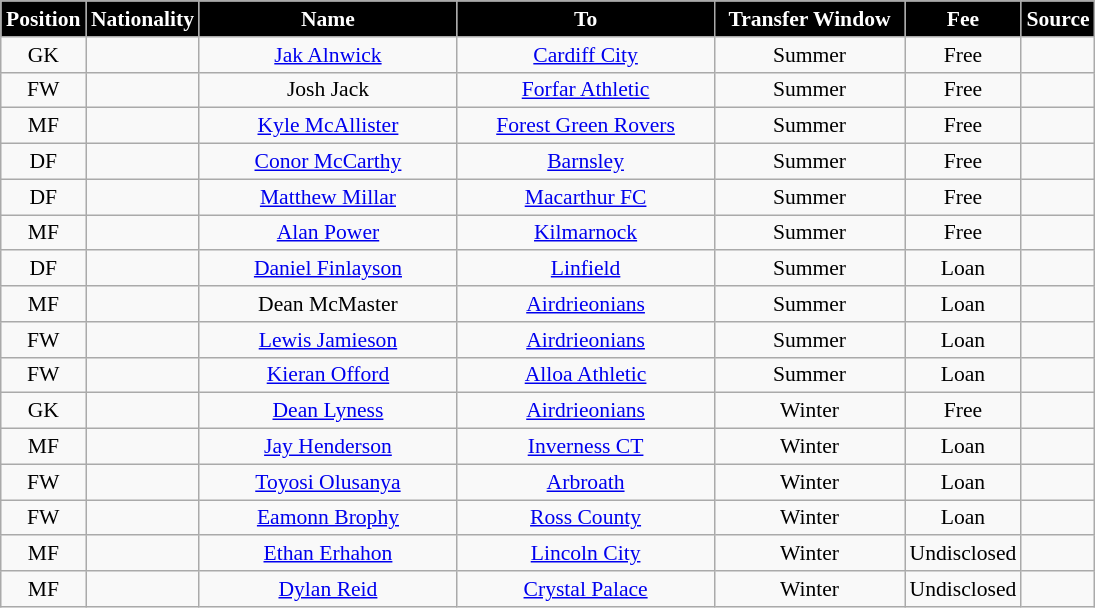<table class="wikitable"  style="text-align:center; font-size:90%; ">
<tr>
<th style="background:#000000; color:white; width:50px;">Position</th>
<th style="background:#000000; color:white; width:50px;">Nationality</th>
<th style="background:#000000; color:white; width:165px;">Name</th>
<th style="background:#000000; color:white; width:165px;">To</th>
<th style="background:#000000; color:white; width:120px;">Transfer Window</th>
<th style="background:#000000; color:white; width:70px;">Fee</th>
<th style="background:#000000; color:white; width:25px;">Source</th>
</tr>
<tr>
<td>GK</td>
<td></td>
<td><a href='#'>Jak Alnwick</a></td>
<td><a href='#'>Cardiff City</a></td>
<td>Summer</td>
<td>Free</td>
<td></td>
</tr>
<tr>
<td>FW</td>
<td></td>
<td>Josh Jack</td>
<td><a href='#'>Forfar Athletic</a></td>
<td>Summer</td>
<td>Free</td>
<td></td>
</tr>
<tr>
<td>MF</td>
<td></td>
<td><a href='#'>Kyle McAllister</a></td>
<td><a href='#'>Forest Green Rovers</a></td>
<td>Summer</td>
<td>Free</td>
<td></td>
</tr>
<tr>
<td>DF</td>
<td></td>
<td><a href='#'>Conor McCarthy</a></td>
<td><a href='#'>Barnsley</a></td>
<td>Summer</td>
<td>Free</td>
<td></td>
</tr>
<tr>
<td>DF</td>
<td></td>
<td><a href='#'>Matthew Millar</a></td>
<td><a href='#'>Macarthur FC</a></td>
<td>Summer</td>
<td>Free</td>
<td></td>
</tr>
<tr>
<td>MF</td>
<td></td>
<td><a href='#'>Alan Power</a></td>
<td><a href='#'>Kilmarnock</a></td>
<td>Summer</td>
<td>Free</td>
<td></td>
</tr>
<tr>
<td>DF</td>
<td></td>
<td><a href='#'>Daniel Finlayson</a></td>
<td><a href='#'>Linfield</a></td>
<td>Summer</td>
<td>Loan</td>
<td></td>
</tr>
<tr>
<td>MF</td>
<td></td>
<td>Dean McMaster</td>
<td><a href='#'>Airdrieonians</a></td>
<td>Summer</td>
<td>Loan</td>
<td></td>
</tr>
<tr>
<td>FW</td>
<td></td>
<td><a href='#'>Lewis Jamieson</a></td>
<td><a href='#'>Airdrieonians</a></td>
<td>Summer</td>
<td>Loan</td>
<td></td>
</tr>
<tr>
<td>FW</td>
<td></td>
<td><a href='#'>Kieran Offord</a></td>
<td><a href='#'>Alloa Athletic</a></td>
<td>Summer</td>
<td>Loan</td>
<td></td>
</tr>
<tr>
<td>GK</td>
<td></td>
<td><a href='#'>Dean Lyness</a></td>
<td><a href='#'>Airdrieonians</a></td>
<td>Winter</td>
<td>Free</td>
<td></td>
</tr>
<tr>
<td>MF</td>
<td></td>
<td><a href='#'>Jay Henderson</a></td>
<td><a href='#'>Inverness CT</a></td>
<td>Winter</td>
<td>Loan</td>
<td></td>
</tr>
<tr>
<td>FW</td>
<td></td>
<td><a href='#'>Toyosi Olusanya</a></td>
<td><a href='#'>Arbroath</a></td>
<td>Winter</td>
<td>Loan</td>
<td></td>
</tr>
<tr>
<td>FW</td>
<td></td>
<td><a href='#'>Eamonn Brophy</a></td>
<td><a href='#'>Ross County</a></td>
<td>Winter</td>
<td>Loan</td>
<td></td>
</tr>
<tr>
<td>MF</td>
<td></td>
<td><a href='#'>Ethan Erhahon</a></td>
<td><a href='#'>Lincoln City</a></td>
<td>Winter</td>
<td>Undisclosed</td>
<td></td>
</tr>
<tr>
<td>MF</td>
<td></td>
<td><a href='#'>Dylan Reid</a></td>
<td><a href='#'>Crystal Palace</a></td>
<td>Winter</td>
<td>Undisclosed</td>
<td></td>
</tr>
</table>
